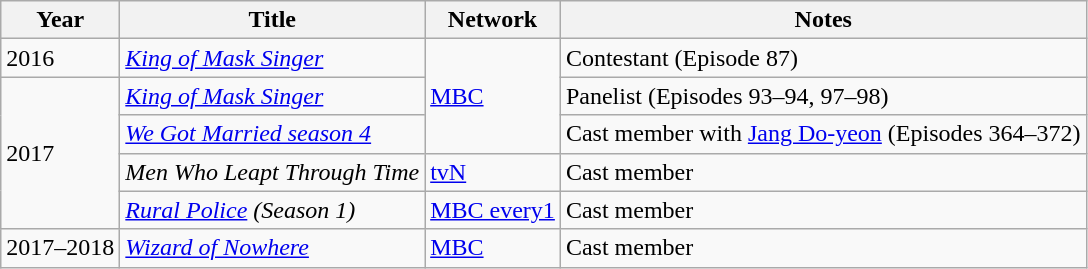<table class="wikitable">
<tr>
<th>Year</th>
<th>Title</th>
<th>Network</th>
<th>Notes</th>
</tr>
<tr>
<td>2016</td>
<td><em><a href='#'>King of Mask Singer</a></em></td>
<td rowspan="3"><a href='#'>MBC</a></td>
<td>Contestant (Episode 87)</td>
</tr>
<tr>
<td rowspan="4">2017</td>
<td><em><a href='#'>King of Mask Singer</a></em></td>
<td>Panelist (Episodes 93–94, 97–98)</td>
</tr>
<tr>
<td><em><a href='#'>We Got Married season 4</a></em></td>
<td>Cast member with <a href='#'>Jang Do-yeon</a> (Episodes 364–372)</td>
</tr>
<tr>
<td><em>Men Who Leapt Through Time</em></td>
<td><a href='#'>tvN</a></td>
<td>Cast member</td>
</tr>
<tr>
<td><em><a href='#'>Rural Police</a> (Season 1)</em></td>
<td><a href='#'>MBC every1</a></td>
<td>Cast member</td>
</tr>
<tr>
<td>2017–2018</td>
<td><em><a href='#'>Wizard of Nowhere</a></em></td>
<td><a href='#'>MBC</a></td>
<td>Cast member</td>
</tr>
</table>
